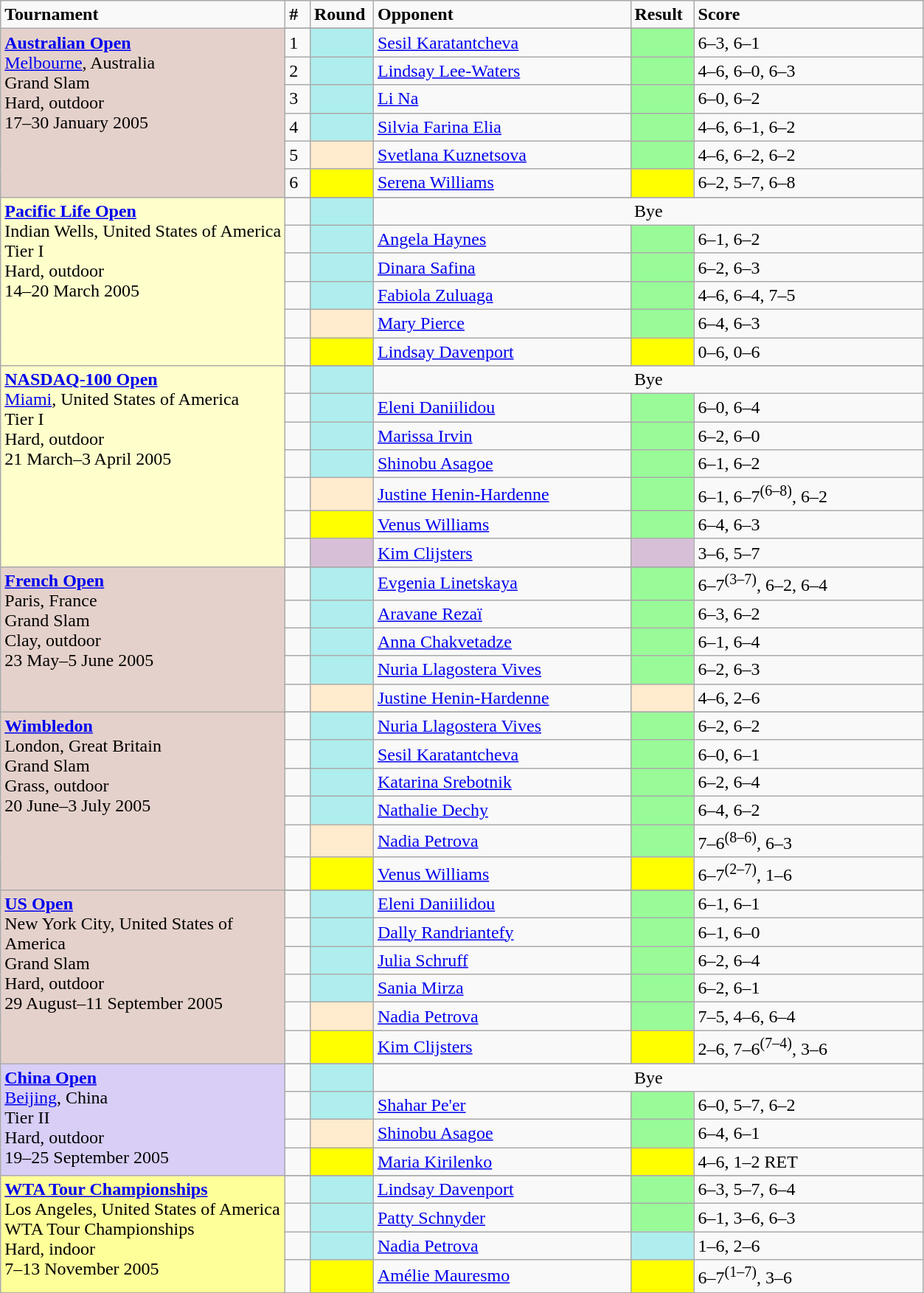<table class="wikitable">
<tr style="font-weight:bold">
<td style="width:250px;">Tournament</td>
<td style="width:15px;">#</td>
<td style="width:50px;">Round</td>
<td style="width:225px;">Opponent</td>
<td style="width:50px;">Result</td>
<td style="width:200px;">Score</td>
</tr>
<tr>
<td rowspan="7" style="background:#e5d1cb; text-align:left; vertical-align:top;"><strong><a href='#'>Australian Open</a></strong><br><a href='#'>Melbourne</a>, Australia<br>Grand Slam<br>Hard, outdoor<br>17–30 January 2005</td>
</tr>
<tr>
<td>1</td>
<td style="background:#afeeee;"></td>
<td> <a href='#'>Sesil Karatantcheva</a></td>
<td bgcolor="#98FB98"></td>
<td>6–3, 6–1</td>
</tr>
<tr>
<td>2</td>
<td style="background:#afeeee;"></td>
<td> <a href='#'>Lindsay Lee-Waters</a></td>
<td bgcolor="#98FB98"></td>
<td>4–6, 6–0, 6–3</td>
</tr>
<tr>
<td>3</td>
<td style="background:#afeeee;"></td>
<td> <a href='#'>Li Na</a></td>
<td bgcolor="#98FB98"></td>
<td>6–0, 6–2</td>
</tr>
<tr>
<td>4</td>
<td style="background:#afeeee;"></td>
<td> <a href='#'>Silvia Farina Elia</a></td>
<td bgcolor="#98FB98"></td>
<td>4–6, 6–1, 6–2</td>
</tr>
<tr>
<td>5</td>
<td bgcolor=#ffebcd></td>
<td> <a href='#'>Svetlana Kuznetsova</a></td>
<td bgcolor="#98FB98"></td>
<td>4–6, 6–2, 6–2</td>
</tr>
<tr>
<td>6</td>
<td bgcolor=yellow></td>
<td> <a href='#'>Serena Williams</a></td>
<td bgcolor=yellow></td>
<td>6–2, 5–7, 6–8</td>
</tr>
<tr>
<td rowspan="7" style="background:#ffffcc; text-align:left; vertical-align:top;"><strong><a href='#'>Pacific Life Open</a></strong><br>Indian Wells, United States of America<br>Tier I<br>Hard, outdoor<br>14–20 March 2005</td>
</tr>
<tr>
<td></td>
<td style="background:#afeeee;"></td>
<td colspan="5" align="center">Bye</td>
</tr>
<tr>
<td></td>
<td style="background:#afeeee;"></td>
<td> <a href='#'>Angela Haynes</a></td>
<td bgcolor="#98FB98"></td>
<td>6–1, 6–2</td>
</tr>
<tr>
<td></td>
<td style="background:#afeeee;"></td>
<td> <a href='#'>Dinara Safina</a></td>
<td bgcolor="#98FB98"></td>
<td>6–2, 6–3</td>
</tr>
<tr>
<td></td>
<td style="background:#afeeee;"></td>
<td> <a href='#'>Fabiola Zuluaga</a></td>
<td bgcolor="#98FB98"></td>
<td>4–6, 6–4, 7–5</td>
</tr>
<tr>
<td></td>
<td bgcolor=#ffebcd></td>
<td> <a href='#'>Mary Pierce</a></td>
<td bgcolor="#98FB98"></td>
<td>6–4, 6–3</td>
</tr>
<tr>
<td></td>
<td bgcolor=yellow></td>
<td> <a href='#'>Lindsay Davenport</a></td>
<td bgcolor=yellow></td>
<td>0–6, 0–6</td>
</tr>
<tr>
<td rowspan="8" style="background:#ffffcc; text-align:left; vertical-align:top;"><strong><a href='#'>NASDAQ-100 Open</a></strong><br><a href='#'>Miami</a>, United States of America<br>Tier I<br>Hard, outdoor<br>21 March–3 April 2005</td>
</tr>
<tr>
<td></td>
<td style="background:#afeeee;"></td>
<td colspan="5" align="center">Bye</td>
</tr>
<tr>
<td></td>
<td style="background:#afeeee;"></td>
<td> <a href='#'>Eleni Daniilidou</a></td>
<td bgcolor="#98FB98"></td>
<td>6–0, 6–4</td>
</tr>
<tr>
<td></td>
<td style="background:#afeeee;"></td>
<td> <a href='#'>Marissa Irvin</a></td>
<td bgcolor="#98FB98"></td>
<td>6–2, 6–0</td>
</tr>
<tr>
<td></td>
<td style="background:#afeeee;"></td>
<td> <a href='#'>Shinobu Asagoe</a></td>
<td bgcolor="#98FB98"></td>
<td>6–1, 6–2</td>
</tr>
<tr>
<td></td>
<td bgcolor=#ffebcd></td>
<td> <a href='#'>Justine Henin-Hardenne</a></td>
<td bgcolor="#98FB98"></td>
<td>6–1, 6–7<sup>(6–8)</sup>, 6–2</td>
</tr>
<tr>
<td></td>
<td bgcolor=yellow></td>
<td> <a href='#'>Venus Williams</a></td>
<td bgcolor="#98FB98"></td>
<td>6–4, 6–3</td>
</tr>
<tr>
<td></td>
<td bgcolor="thistle"></td>
<td> <a href='#'>Kim Clijsters</a></td>
<td bgcolor="thistle"></td>
<td>3–6, 5–7</td>
</tr>
<tr>
<td rowspan="6" style="background:#e5d1cb; text-align:left; vertical-align:top;"><strong><a href='#'>French Open</a></strong><br>Paris, France<br>Grand Slam<br>Clay, outdoor<br>23 May–5 June 2005</td>
</tr>
<tr>
<td></td>
<td style="background:#afeeee;"></td>
<td> <a href='#'>Evgenia Linetskaya</a></td>
<td bgcolor="#98FB98"></td>
<td>6–7<sup>(3–7)</sup>, 6–2, 6–4</td>
</tr>
<tr>
<td></td>
<td style="background:#afeeee;"></td>
<td> <a href='#'>Aravane Rezaï</a></td>
<td bgcolor="#98FB98"></td>
<td>6–3, 6–2</td>
</tr>
<tr>
<td></td>
<td style="background:#afeeee;"></td>
<td> <a href='#'>Anna Chakvetadze</a></td>
<td bgcolor="#98FB98"></td>
<td>6–1, 6–4</td>
</tr>
<tr>
<td></td>
<td style="background:#afeeee;"></td>
<td> <a href='#'>Nuria Llagostera Vives</a></td>
<td bgcolor="#98FB98"></td>
<td>6–2, 6–3</td>
</tr>
<tr>
<td></td>
<td bgcolor=#ffebcd></td>
<td> <a href='#'>Justine Henin-Hardenne</a></td>
<td bgcolor=#ffebcd></td>
<td>4–6, 2–6</td>
</tr>
<tr>
<td rowspan="7" style="background:#e5d1cb; text-align:left; vertical-align:top;"><strong><a href='#'>Wimbledon</a></strong><br>London, Great Britain<br>Grand Slam<br>Grass, outdoor<br>20 June–3 July 2005</td>
</tr>
<tr>
<td></td>
<td style="background:#afeeee;"></td>
<td> <a href='#'>Nuria Llagostera Vives</a></td>
<td bgcolor="#98FB98"></td>
<td>6–2, 6–2</td>
</tr>
<tr>
<td></td>
<td style="background:#afeeee;"></td>
<td> <a href='#'>Sesil Karatantcheva</a></td>
<td bgcolor="#98FB98"></td>
<td>6–0, 6–1</td>
</tr>
<tr>
<td></td>
<td style="background:#afeeee;"></td>
<td> <a href='#'>Katarina Srebotnik</a></td>
<td bgcolor="#98FB98"></td>
<td>6–2, 6–4</td>
</tr>
<tr>
<td></td>
<td style="background:#afeeee;"></td>
<td> <a href='#'>Nathalie Dechy</a></td>
<td bgcolor="#98FB98"></td>
<td>6–4, 6–2</td>
</tr>
<tr>
<td></td>
<td bgcolor=#ffebcd></td>
<td> <a href='#'>Nadia Petrova</a></td>
<td bgcolor="#98FB98"></td>
<td>7–6<sup>(8–6)</sup>, 6–3</td>
</tr>
<tr>
<td></td>
<td bgcolor=yellow></td>
<td> <a href='#'>Venus Williams</a></td>
<td bgcolor=yellow></td>
<td>6–7<sup>(2–7)</sup>, 1–6</td>
</tr>
<tr>
<td rowspan="7" style="background:#e5d1cb; text-align:left; vertical-align:top;"><strong><a href='#'>US Open</a></strong><br>New York City, United States of America<br>Grand Slam<br>Hard, outdoor<br>29 August–11 September 2005</td>
</tr>
<tr>
<td></td>
<td style="background:#afeeee;"></td>
<td> <a href='#'>Eleni Daniilidou</a></td>
<td bgcolor="#98FB98"></td>
<td>6–1, 6–1</td>
</tr>
<tr>
<td></td>
<td style="background:#afeeee;"></td>
<td> <a href='#'>Dally Randriantefy</a></td>
<td bgcolor="#98FB98"></td>
<td>6–1, 6–0</td>
</tr>
<tr>
<td></td>
<td style="background:#afeeee;"></td>
<td> <a href='#'>Julia Schruff</a></td>
<td bgcolor="#98FB98"></td>
<td>6–2, 6–4</td>
</tr>
<tr>
<td></td>
<td style="background:#afeeee;"></td>
<td> <a href='#'>Sania Mirza</a></td>
<td bgcolor="#98FB98"></td>
<td>6–2, 6–1</td>
</tr>
<tr>
<td></td>
<td bgcolor=#ffebcd></td>
<td> <a href='#'>Nadia Petrova</a></td>
<td bgcolor="#98FB98"></td>
<td>7–5, 4–6, 6–4</td>
</tr>
<tr>
<td></td>
<td bgcolor=yellow></td>
<td> <a href='#'>Kim Clijsters</a></td>
<td bgcolor=yellow></td>
<td>2–6, 7–6<sup>(7–4)</sup>, 3–6</td>
</tr>
<tr>
<td rowspan="5" style="background:#D8CEF6; text-align:left; vertical-align:top;"><strong><a href='#'>China Open</a></strong><br><a href='#'>Beijing</a>, China<br>Tier II<br>Hard, outdoor<br>19–25 September 2005</td>
</tr>
<tr>
<td></td>
<td style="background:#afeeee;"></td>
<td colspan="5" align="center">Bye</td>
</tr>
<tr>
<td></td>
<td style="background:#afeeee;"></td>
<td>   <a href='#'>Shahar Pe'er</a></td>
<td bgcolor="#98FB98"></td>
<td>6–0, 5–7, 6–2</td>
</tr>
<tr>
<td></td>
<td bgcolor=#ffebcd></td>
<td>   <a href='#'>Shinobu Asagoe</a></td>
<td bgcolor="#98FB98"></td>
<td>6–4, 6–1</td>
</tr>
<tr>
<td></td>
<td bgcolor=yellow></td>
<td>   <a href='#'>Maria Kirilenko</a></td>
<td bgcolor=yellow></td>
<td>4–6, 1–2 RET</td>
</tr>
<tr>
<td rowspan="5" style="background:#FFFF99; text-align:left; vertical-align:top;"><strong><a href='#'>WTA Tour Championships</a></strong><br>Los Angeles, United States of America<br>WTA Tour Championships<br>Hard, indoor<br>7–13 November 2005</td>
</tr>
<tr>
<td></td>
<td style="background:#afeeee;"></td>
<td> <a href='#'>Lindsay Davenport</a></td>
<td bgcolor="#98FB98"></td>
<td>6–3, 5–7, 6–4</td>
</tr>
<tr>
<td></td>
<td style="background:#afeeee;"></td>
<td> <a href='#'>Patty Schnyder</a></td>
<td bgcolor="#98FB98"></td>
<td>6–1, 3–6, 6–3</td>
</tr>
<tr>
<td></td>
<td style="background:#afeeee;"></td>
<td> <a href='#'>Nadia Petrova</a></td>
<td bgcolor="#afeeee"></td>
<td>1–6, 2–6</td>
</tr>
<tr>
<td></td>
<td bgcolor=yellow></td>
<td> <a href='#'>Amélie Mauresmo</a></td>
<td bgcolor=yellow></td>
<td>6–7<sup>(1–7)</sup>, 3–6</td>
</tr>
<tr>
</tr>
</table>
